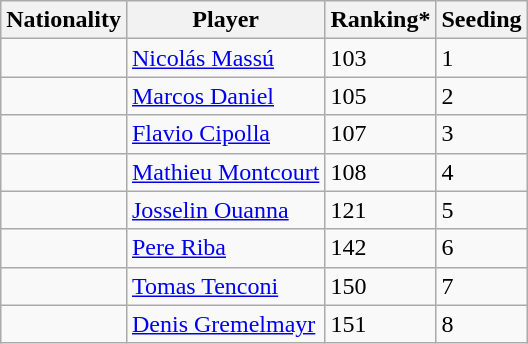<table class="wikitable" border="1">
<tr>
<th>Nationality</th>
<th>Player</th>
<th>Ranking*</th>
<th>Seeding</th>
</tr>
<tr>
<td></td>
<td><a href='#'>Nicolás Massú</a></td>
<td>103</td>
<td>1</td>
</tr>
<tr>
<td></td>
<td><a href='#'>Marcos Daniel</a></td>
<td>105</td>
<td>2</td>
</tr>
<tr>
<td></td>
<td><a href='#'>Flavio Cipolla</a></td>
<td>107</td>
<td>3</td>
</tr>
<tr>
<td></td>
<td><a href='#'>Mathieu Montcourt</a></td>
<td>108</td>
<td>4</td>
</tr>
<tr>
<td></td>
<td><a href='#'>Josselin Ouanna</a></td>
<td>121</td>
<td>5</td>
</tr>
<tr>
<td></td>
<td><a href='#'>Pere Riba</a></td>
<td>142</td>
<td>6</td>
</tr>
<tr>
<td></td>
<td><a href='#'>Tomas Tenconi</a></td>
<td>150</td>
<td>7</td>
</tr>
<tr>
<td></td>
<td><a href='#'>Denis Gremelmayr</a></td>
<td>151</td>
<td>8</td>
</tr>
</table>
